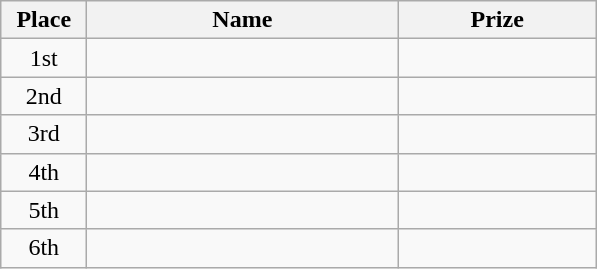<table class="wikitable">
<tr>
<th width="50">Place</th>
<th width="200">Name</th>
<th width="125">Prize</th>
</tr>
<tr>
<td align = "center">1st</td>
<td align = "center"></td>
<td align = "center"></td>
</tr>
<tr>
<td align = "center">2nd</td>
<td align = "center"></td>
<td align = "center"></td>
</tr>
<tr>
<td align = "center">3rd</td>
<td align = "center"></td>
<td align = "center"></td>
</tr>
<tr>
<td align = "center">4th</td>
<td align = "center"></td>
<td align = "center"></td>
</tr>
<tr>
<td align = "center">5th</td>
<td align = "center"></td>
<td align = "center"></td>
</tr>
<tr>
<td align = "center">6th</td>
<td align = "center"></td>
<td align = "center"></td>
</tr>
</table>
